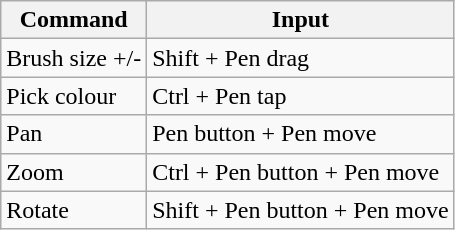<table class="wikitable">
<tr>
<th>Command</th>
<th>Input</th>
</tr>
<tr>
<td>Brush size +/-</td>
<td>Shift + Pen drag</td>
</tr>
<tr>
<td>Pick colour</td>
<td>Ctrl + Pen tap</td>
</tr>
<tr>
<td>Pan</td>
<td>Pen button + Pen move</td>
</tr>
<tr>
<td>Zoom</td>
<td>Ctrl + Pen button + Pen move</td>
</tr>
<tr>
<td>Rotate</td>
<td>Shift + Pen button + Pen move</td>
</tr>
</table>
